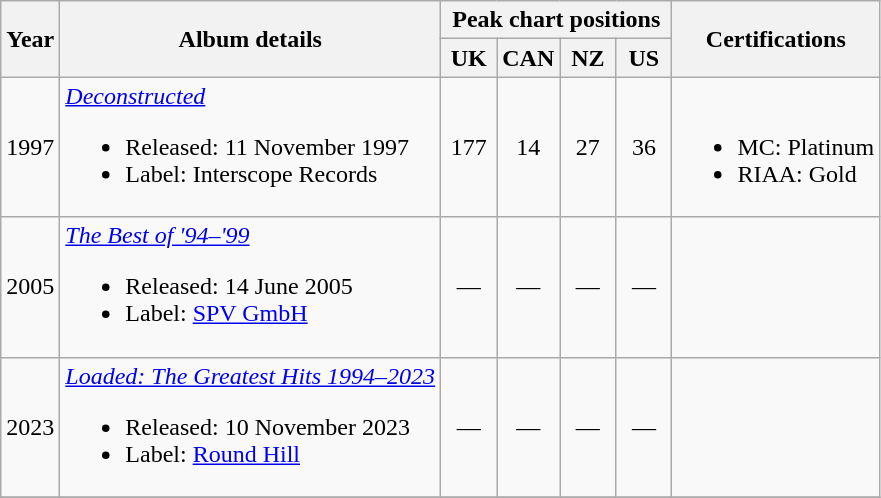<table class="wikitable" style="text-align:center;">
<tr>
<th rowspan="2">Year</th>
<th rowspan="2">Album details</th>
<th colspan="4">Peak chart positions</th>
<th rowspan="2">Certifications</th>
</tr>
<tr>
<th width="30">UK<br></th>
<th width="30">CAN</th>
<th width="30">NZ<br></th>
<th width="30">US<br></th>
</tr>
<tr>
<td>1997</td>
<td align="left"><em><a href='#'>Deconstructed</a></em><br><ul><li>Released: 11 November 1997</li><li>Label: Interscope Records</li></ul></td>
<td>177</td>
<td>14</td>
<td>27</td>
<td>36</td>
<td align="left"><br><ul><li>MC: Platinum</li><li>RIAA: Gold</li></ul></td>
</tr>
<tr>
<td>2005</td>
<td align="left"><em><a href='#'>The Best of '94–'99</a></em><br><ul><li>Released: 14 June 2005</li><li>Label: <a href='#'>SPV GmbH</a></li></ul></td>
<td>—</td>
<td>—</td>
<td>—</td>
<td>—</td>
<td></td>
</tr>
<tr>
<td>2023</td>
<td align="left"><em><a href='#'>Loaded: The Greatest Hits 1994–2023</a></em><br><ul><li>Released: 10 November 2023</li><li>Label: <a href='#'>Round Hill</a></li></ul></td>
<td>—</td>
<td>—</td>
<td>—</td>
<td>—</td>
<td></td>
</tr>
<tr>
</tr>
</table>
